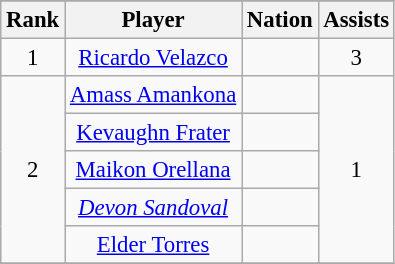<table class="wikitable" style="font-size: 95%; text-align: center;">
<tr>
</tr>
<tr>
<th>Rank</th>
<th>Player</th>
<th>Nation</th>
<th>Assists</th>
</tr>
<tr>
<td>1</td>
<td><a href='#'>Ricardo Velazco</a></td>
<td></td>
<td>3</td>
</tr>
<tr>
<td rowspan="5">2</td>
<td><a href='#'>Amass Amankona</a></td>
<td></td>
<td rowspan="5">1</td>
</tr>
<tr>
<td><a href='#'>Kevaughn Frater</a></td>
<td></td>
</tr>
<tr>
<td><a href='#'>Maikon Orellana</a></td>
<td></td>
</tr>
<tr>
<td><em><a href='#'>Devon Sandoval</a></em></td>
<td></td>
</tr>
<tr>
<td><a href='#'>Elder Torres</a></td>
<td></td>
</tr>
<tr>
</tr>
</table>
